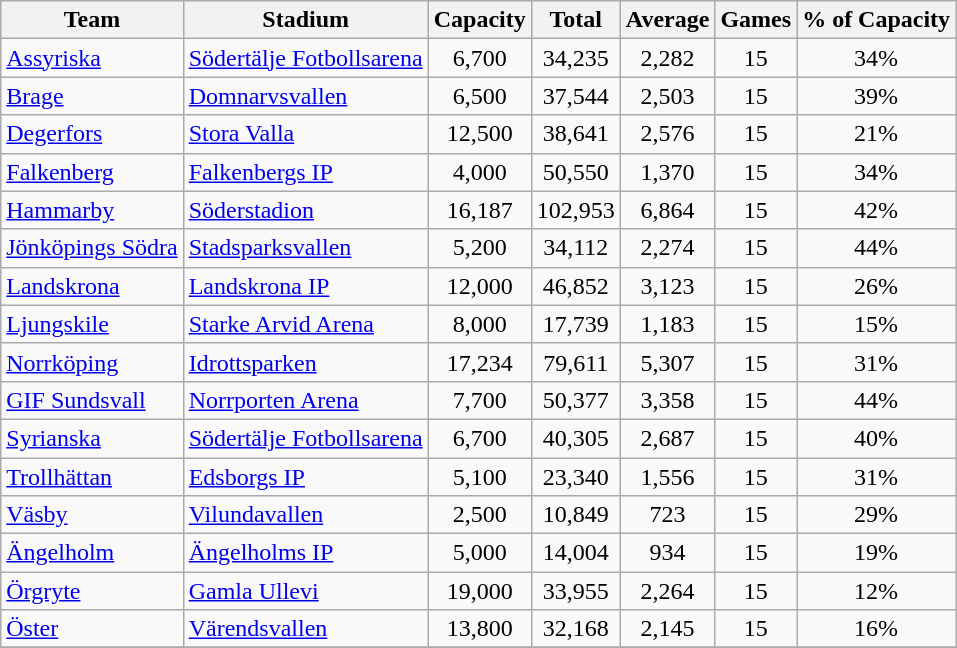<table class="wikitable sortable">
<tr>
<th>Team</th>
<th>Stadium</th>
<th>Capacity</th>
<th>Total</th>
<th>Average</th>
<th>Games</th>
<th>% of Capacity</th>
</tr>
<tr align="center">
<td align="left"><a href='#'>Assyriska</a></td>
<td align="left"><a href='#'>Södertälje Fotbollsarena</a></td>
<td>6,700</td>
<td>34,235</td>
<td>2,282</td>
<td>15</td>
<td>34%</td>
</tr>
<tr align="center">
<td align="left"><a href='#'>Brage</a></td>
<td align="left"><a href='#'>Domnarvsvallen</a></td>
<td>6,500</td>
<td>37,544</td>
<td>2,503</td>
<td>15</td>
<td>39%</td>
</tr>
<tr align="center">
<td align="left"><a href='#'>Degerfors</a></td>
<td align="left"><a href='#'>Stora Valla</a></td>
<td>12,500</td>
<td>38,641</td>
<td>2,576</td>
<td>15</td>
<td>21%</td>
</tr>
<tr align="center">
<td align="left"><a href='#'>Falkenberg</a></td>
<td align="left"><a href='#'>Falkenbergs IP</a></td>
<td>4,000</td>
<td>50,550</td>
<td>1,370</td>
<td>15</td>
<td>34%</td>
</tr>
<tr align="center">
<td align="left"><a href='#'>Hammarby</a></td>
<td align="left"><a href='#'>Söderstadion</a></td>
<td>16,187</td>
<td>102,953</td>
<td>6,864</td>
<td>15</td>
<td>42%</td>
</tr>
<tr align="center">
<td align="left"><a href='#'>Jönköpings Södra</a></td>
<td align="left"><a href='#'>Stadsparksvallen</a></td>
<td>5,200</td>
<td>34,112</td>
<td>2,274</td>
<td>15</td>
<td>44%</td>
</tr>
<tr align="center">
<td align="left"><a href='#'>Landskrona</a></td>
<td align="left"><a href='#'>Landskrona IP</a></td>
<td>12,000</td>
<td>46,852</td>
<td>3,123</td>
<td>15</td>
<td>26%</td>
</tr>
<tr align="center">
<td align="left"><a href='#'>Ljungskile</a></td>
<td align="left"><a href='#'>Starke Arvid Arena</a></td>
<td>8,000</td>
<td>17,739</td>
<td>1,183</td>
<td>15</td>
<td>15%</td>
</tr>
<tr align="center">
<td align="left"><a href='#'>Norrköping</a></td>
<td align="left"><a href='#'>Idrottsparken</a></td>
<td>17,234</td>
<td>79,611</td>
<td>5,307</td>
<td>15</td>
<td>31%</td>
</tr>
<tr align="center">
<td align="left"><a href='#'>GIF Sundsvall</a></td>
<td align="left"><a href='#'>Norrporten Arena</a></td>
<td>7,700</td>
<td>50,377</td>
<td>3,358</td>
<td>15</td>
<td>44%</td>
</tr>
<tr align="center">
<td align="left"><a href='#'>Syrianska</a></td>
<td align="left"><a href='#'>Södertälje Fotbollsarena</a></td>
<td>6,700</td>
<td>40,305</td>
<td>2,687</td>
<td>15</td>
<td>40%</td>
</tr>
<tr align="center">
<td align="left"><a href='#'>Trollhättan</a></td>
<td align="left"><a href='#'>Edsborgs IP</a></td>
<td>5,100</td>
<td>23,340</td>
<td>1,556</td>
<td>15</td>
<td>31%</td>
</tr>
<tr align="center">
<td align="left"><a href='#'>Väsby</a></td>
<td align="left"><a href='#'>Vilundavallen</a></td>
<td>2,500</td>
<td>10,849</td>
<td>723</td>
<td>15</td>
<td>29%</td>
</tr>
<tr align="center">
<td align="left"><a href='#'>Ängelholm</a></td>
<td align="left"><a href='#'>Ängelholms IP</a></td>
<td>5,000</td>
<td>14,004</td>
<td>934</td>
<td>15</td>
<td>19%</td>
</tr>
<tr align="center">
<td align="left"><a href='#'>Örgryte</a></td>
<td align="left"><a href='#'>Gamla Ullevi</a></td>
<td>19,000</td>
<td>33,955</td>
<td>2,264</td>
<td>15</td>
<td>12%</td>
</tr>
<tr align="center">
<td align="left"><a href='#'>Öster</a></td>
<td align="left"><a href='#'>Värendsvallen</a></td>
<td>13,800</td>
<td>32,168</td>
<td>2,145</td>
<td>15</td>
<td>16%</td>
</tr>
<tr align="center">
</tr>
</table>
